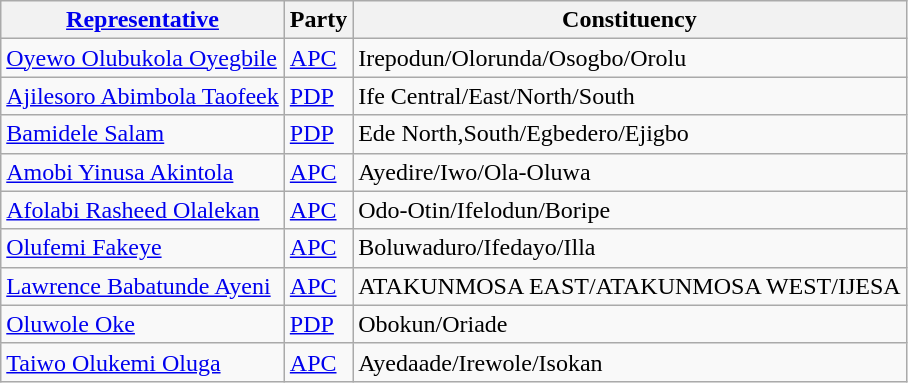<table class="wikitable">
<tr>
<th><a href='#'>Representative</a></th>
<th>Party</th>
<th>Constituency</th>
</tr>
<tr>
<td><a href='#'>Oyewo Olubukola Oyegbile</a></td>
<td><a href='#'>APC</a></td>
<td>Irepodun/Olorunda/Osogbo/Orolu</td>
</tr>
<tr>
<td><a href='#'>Ajilesoro Abimbola Taofeek</a></td>
<td><a href='#'>PDP</a></td>
<td>Ife Central/East/North/South</td>
</tr>
<tr>
<td><a href='#'>Bamidele Salam</a></td>
<td><a href='#'>PDP</a></td>
<td>Ede North,South/Egbedero/Ejigbo</td>
</tr>
<tr>
<td><a href='#'>Amobi Yinusa Akintola</a></td>
<td><a href='#'>APC</a></td>
<td>Ayedire/Iwo/Ola-Oluwa</td>
</tr>
<tr>
<td><a href='#'>Afolabi Rasheed Olalekan</a></td>
<td><a href='#'>APC</a></td>
<td>Odo-Otin/Ifelodun/Boripe</td>
</tr>
<tr>
<td><a href='#'>Olufemi Fakeye</a></td>
<td><a href='#'>APC</a></td>
<td>Boluwaduro/Ifedayo/Illa</td>
</tr>
<tr>
<td><a href='#'>Lawrence Babatunde Ayeni</a></td>
<td><a href='#'>APC</a></td>
<td>ATAKUNMOSA EAST/ATAKUNMOSA WEST/IJESA</td>
</tr>
<tr>
<td><a href='#'>Oluwole Oke</a></td>
<td><a href='#'>PDP</a></td>
<td>Obokun/Oriade</td>
</tr>
<tr>
<td><a href='#'>Taiwo Olukemi Oluga</a></td>
<td><a href='#'>APC</a></td>
<td>Ayedaade/Irewole/Isokan</td>
</tr>
</table>
